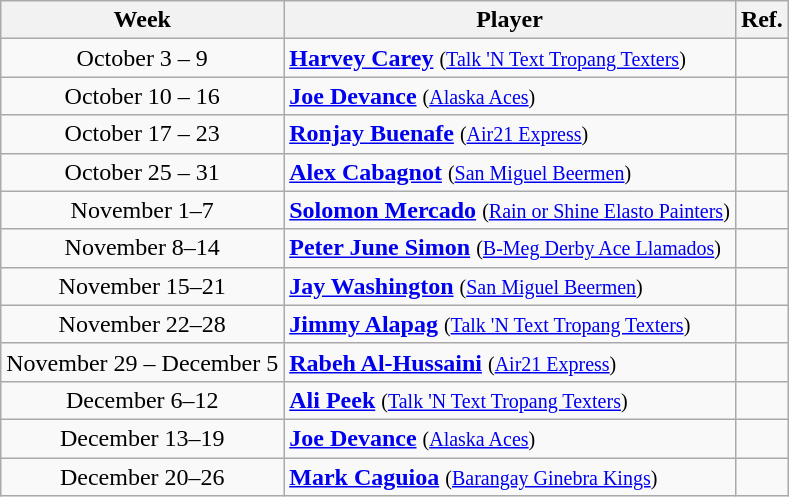<table class="wikitable">
<tr>
<th>Week</th>
<th>Player</th>
<th>Ref.</th>
</tr>
<tr>
<td align=center>October 3 – 9</td>
<td><strong><a href='#'>Harvey Carey</a></strong> <small>(<a href='#'>Talk 'N Text Tropang Texters</a>)</small></td>
<td align=center></td>
</tr>
<tr>
<td align=center>October 10 – 16</td>
<td><strong><a href='#'>Joe Devance</a></strong> <small>(<a href='#'>Alaska Aces</a>)</small></td>
<td align=center></td>
</tr>
<tr>
<td align=center>October 17 – 23</td>
<td><strong><a href='#'>Ronjay Buenafe</a></strong> <small>(<a href='#'>Air21 Express</a>)</small></td>
<td align=center></td>
</tr>
<tr>
<td align=center>October 25 – 31</td>
<td><strong><a href='#'>Alex Cabagnot</a></strong> <small>(<a href='#'>San Miguel Beermen</a>)</small></td>
<td align=center></td>
</tr>
<tr>
<td align=center>November 1–7</td>
<td><strong><a href='#'>Solomon Mercado</a></strong> <small>(<a href='#'>Rain or Shine Elasto Painters</a>)</small></td>
<td align=center></td>
</tr>
<tr>
<td align=center>November 8–14</td>
<td><strong><a href='#'>Peter June Simon</a></strong> <small>(<a href='#'>B-Meg Derby Ace Llamados</a>)</small></td>
<td align=center></td>
</tr>
<tr>
<td align=center>November 15–21</td>
<td><strong><a href='#'>Jay Washington</a></strong> <small>(<a href='#'>San Miguel Beermen</a>)</small></td>
<td align=center></td>
</tr>
<tr>
<td align=center>November 22–28</td>
<td><strong><a href='#'>Jimmy Alapag</a></strong> <small>(<a href='#'>Talk 'N Text Tropang Texters</a>)</small></td>
<td align=center></td>
</tr>
<tr>
<td align=center>November 29 – December 5</td>
<td><strong><a href='#'>Rabeh Al-Hussaini</a></strong> <small>(<a href='#'>Air21 Express</a>)</small></td>
<td align=center></td>
</tr>
<tr>
<td align=center>December 6–12</td>
<td><strong><a href='#'>Ali Peek</a></strong> <small>(<a href='#'>Talk 'N Text Tropang Texters</a>)</small></td>
<td align=center></td>
</tr>
<tr>
<td align=center>December 13–19</td>
<td><strong><a href='#'>Joe Devance</a></strong> <small>(<a href='#'>Alaska Aces</a>)</small></td>
<td align=center></td>
</tr>
<tr>
<td align=center>December 20–26</td>
<td><strong><a href='#'>Mark Caguioa</a></strong> <small>(<a href='#'>Barangay Ginebra Kings</a>)</small></td>
<td align=center></td>
</tr>
</table>
